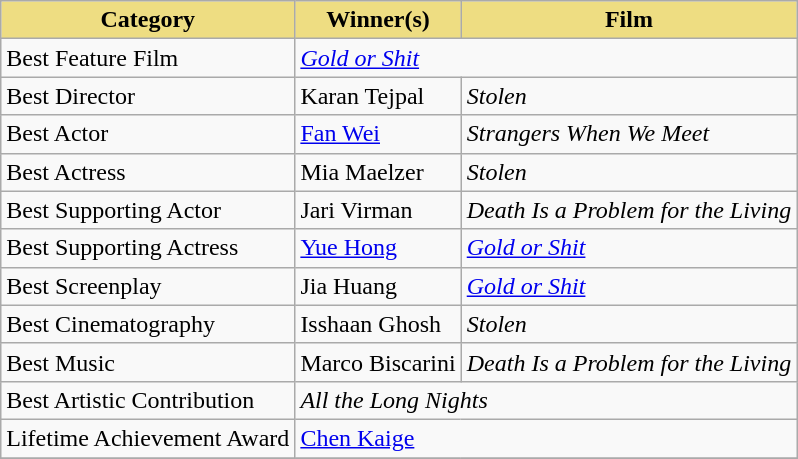<table class="wikitable">
<tr>
<th style="background:#eedd82">Category</th>
<th style="background:#eedd82">Winner(s)</th>
<th style="background:#eedd82">Film</th>
</tr>
<tr>
<td>Best Feature Film</td>
<td colspan=2><em><a href='#'>Gold or Shit</a></em></td>
</tr>
<tr>
<td>Best Director</td>
<td>Karan Tejpal</td>
<td><em>Stolen</em></td>
</tr>
<tr>
<td>Best Actor</td>
<td><a href='#'>Fan Wei</a></td>
<td><em>Strangers When We Meet</em></td>
</tr>
<tr>
<td>Best Actress</td>
<td>Mia Maelzer</td>
<td><em>Stolen</em></td>
</tr>
<tr>
<td>Best Supporting Actor</td>
<td>Jari Virman</td>
<td><em>Death Is a Problem for the Living</em></td>
</tr>
<tr>
<td>Best Supporting Actress</td>
<td><a href='#'>Yue Hong</a></td>
<td><em><a href='#'>Gold or Shit</a></em></td>
</tr>
<tr>
<td>Best Screenplay</td>
<td>Jia Huang</td>
<td><em><a href='#'>Gold or Shit</a></em></td>
</tr>
<tr>
<td>Best Cinematography</td>
<td>Isshaan Ghosh</td>
<td><em>Stolen</em></td>
</tr>
<tr>
<td>Best Music</td>
<td>Marco Biscarini</td>
<td><em>Death Is a Problem for the Living</em></td>
</tr>
<tr>
<td>Best Artistic Contribution</td>
<td colspan=2><em>All the Long Nights</em></td>
</tr>
<tr>
<td>Lifetime Achievement Award</td>
<td colspan=2><a href='#'>Chen Kaige</a></td>
</tr>
<tr>
</tr>
</table>
